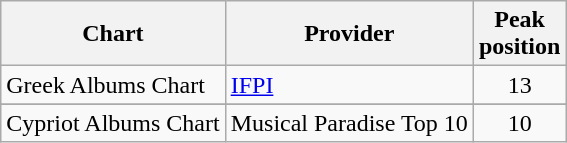<table class="wikitable">
<tr>
<th>Chart</th>
<th>Provider</th>
<th>Peak<br>position</th>
</tr>
<tr>
<td>Greek Albums Chart</td>
<td><a href='#'>IFPI</a></td>
<td align="center">13</td>
</tr>
<tr>
</tr>
<tr>
<td>Cypriot Albums Chart</td>
<td>Musical Paradise Top 10</td>
<td align="center">10</td>
</tr>
</table>
